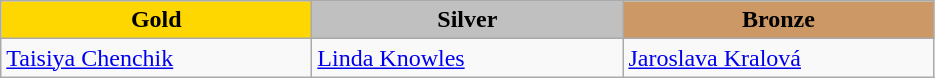<table class="wikitable" style="text-align:left">
<tr align="center">
<td width=200 bgcolor=gold><strong>Gold</strong></td>
<td width=200 bgcolor=silver><strong>Silver</strong></td>
<td width=200 bgcolor=CC9966><strong>Bronze</strong></td>
</tr>
<tr>
<td><a href='#'>Taisiya Chenchik</a><br><em></em></td>
<td><a href='#'>Linda Knowles</a><br><em></em></td>
<td><a href='#'>Jaroslava Kralová</a><br><em></em></td>
</tr>
</table>
